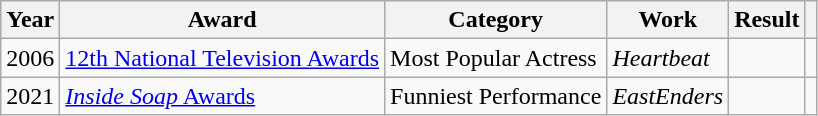<table class="wikitable sortable">
<tr>
<th>Year</th>
<th>Award</th>
<th>Category</th>
<th>Work</th>
<th>Result</th>
<th scope=col class=unsortable></th>
</tr>
<tr>
<td>2006</td>
<td><a href='#'>12th National Television Awards</a></td>
<td>Most Popular Actress</td>
<td><em>Heartbeat</em></td>
<td></td>
<td align="center"></td>
</tr>
<tr>
<td>2021</td>
<td><a href='#'><em>Inside Soap</em> Awards</a></td>
<td>Funniest Performance</td>
<td><em>EastEnders</em></td>
<td></td>
<td align="center"></td>
</tr>
</table>
